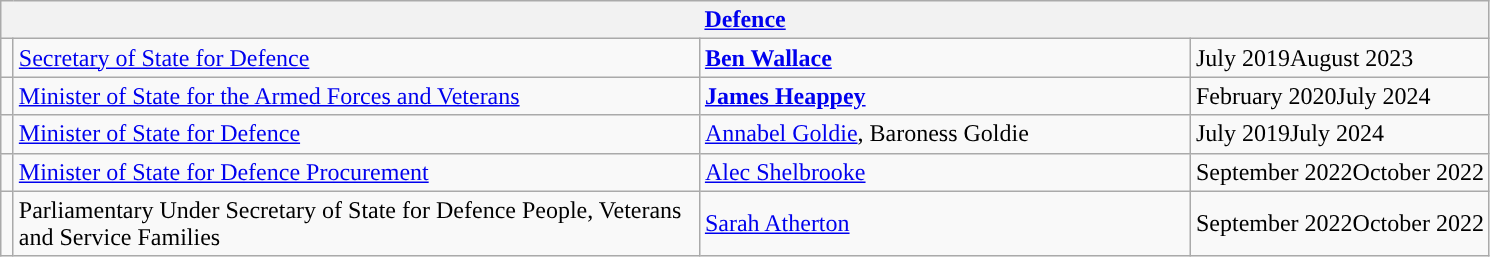<table class="wikitable">
<tr>
<th colspan="4"><a href='#'>Defence</a></th>
</tr>
<tr>
<td style="width: 1px; background: "></td>
<td style="width: 450px;"><a href='#'>Secretary of State for Defence</a></td>
<td style="width: 320px;"><strong><a href='#'>Ben Wallace</a></strong></td>
<td>July 2019August 2023</td>
</tr>
<tr>
<td style="width: 1px; background: "></td>
<td><a href='#'>Minister of State for the Armed Forces and Veterans</a></td>
<td><strong><a href='#'>James Heappey</a></strong></td>
<td>February 2020July 2024</td>
</tr>
<tr>
<td style="width: 1px; background: "></td>
<td style="width: 450px;"><a href='#'>Minister of State for Defence</a></td>
<td style="width: 320px;"><a href='#'>Annabel Goldie</a>, Baroness Goldie </td>
<td>July 2019July 2024</td>
</tr>
<tr>
<td rowspan=1 style="width: 1px; background: "></td>
<td rowspan=1 style="width: 450px;"><a href='#'>Minister of State for Defence Procurement</a></td>
<td style="width: 320px;"><a href='#'>Alec Shelbrooke</a></td>
<td>September 2022October 2022</td>
</tr>
<tr>
<td rowspan="1" style="width: 1px; background: "></td>
<td>Parliamentary Under Secretary of State for Defence People, Veterans and Service Families</td>
<td><a href='#'>Sarah Atherton</a></td>
<td>September 2022October 2022</td>
</tr>
</table>
